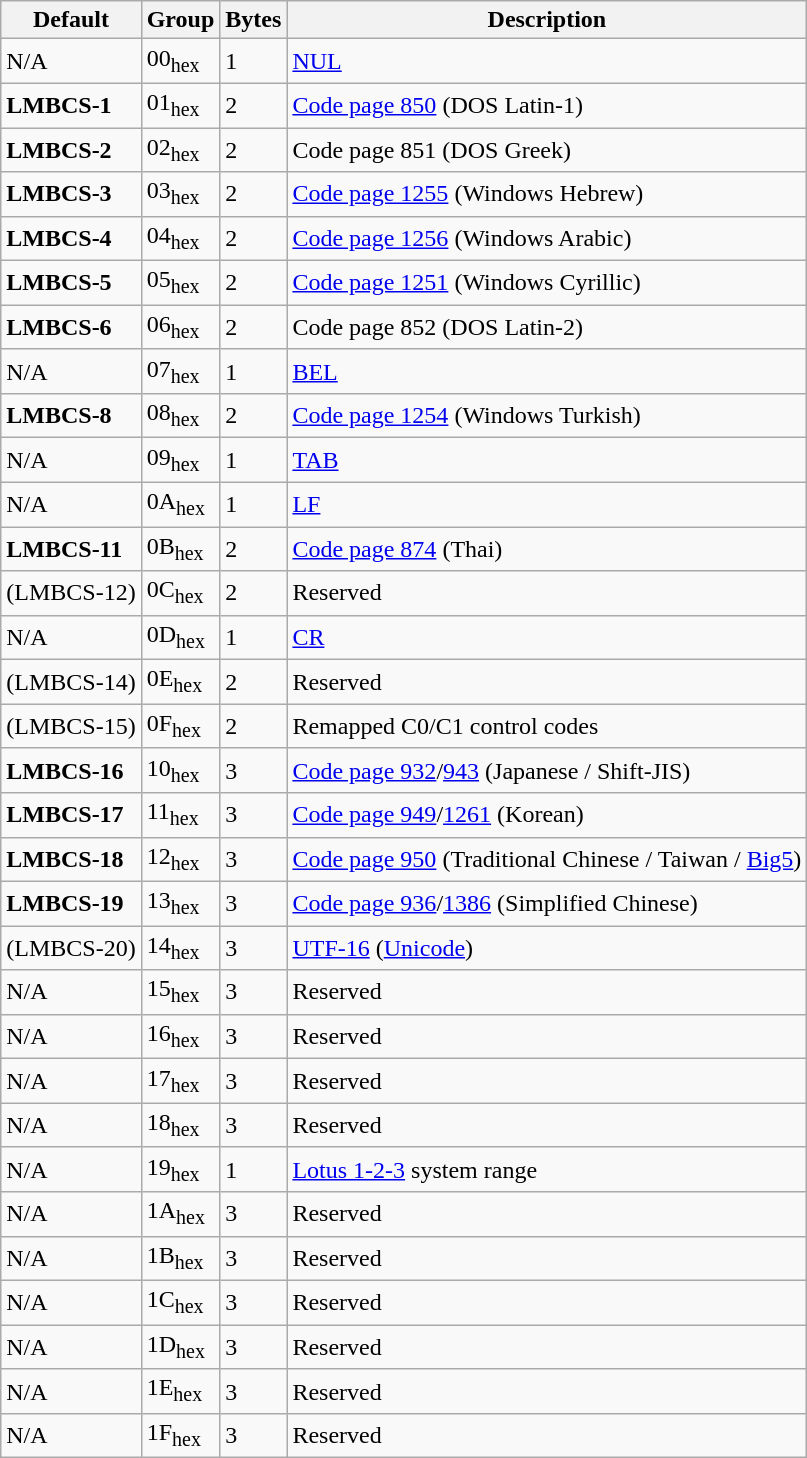<table class="wikitable sortable">
<tr>
<th>Default</th>
<th>Group</th>
<th>Bytes</th>
<th>Description</th>
</tr>
<tr>
<td>N/A</td>
<td>00<sub>hex</sub></td>
<td>1</td>
<td><a href='#'>NUL</a></td>
</tr>
<tr>
<td data-sort-value="LMBCS-01"><strong>LMBCS-1</strong></td>
<td>01<sub>hex</sub></td>
<td>2</td>
<td><a href='#'>Code page 850</a> (DOS Latin-1)</td>
</tr>
<tr>
<td data-sort-value="LMBCS-02"><strong>LMBCS-2</strong></td>
<td>02<sub>hex</sub></td>
<td>2</td>
<td>Code page 851 (DOS Greek)</td>
</tr>
<tr>
<td data-sort-value="LMBCS-03"><strong>LMBCS-3</strong></td>
<td>03<sub>hex</sub></td>
<td>2</td>
<td><a href='#'>Code page 1255</a> (Windows Hebrew)</td>
</tr>
<tr>
<td data-sort-value="LMBCS-04"><strong>LMBCS-4</strong></td>
<td>04<sub>hex</sub></td>
<td>2</td>
<td><a href='#'>Code page 1256</a> (Windows Arabic)</td>
</tr>
<tr>
<td data-sort-value="LMBCS-05"><strong>LMBCS-5</strong></td>
<td>05<sub>hex</sub></td>
<td>2</td>
<td><a href='#'>Code page 1251</a> (Windows Cyrillic)</td>
</tr>
<tr>
<td data-sort-value="LMBCS-06"><strong>LMBCS-6</strong></td>
<td>06<sub>hex</sub></td>
<td>2</td>
<td>Code page 852 (DOS Latin-2)</td>
</tr>
<tr>
<td>N/A</td>
<td>07<sub>hex</sub></td>
<td>1</td>
<td><a href='#'>BEL</a></td>
</tr>
<tr>
<td data-sort-value="LMBCS-08"><strong>LMBCS-8</strong></td>
<td>08<sub>hex</sub></td>
<td>2</td>
<td><a href='#'>Code page 1254</a> (Windows Turkish)</td>
</tr>
<tr>
<td>N/A</td>
<td>09<sub>hex</sub></td>
<td>1</td>
<td><a href='#'>TAB</a></td>
</tr>
<tr>
<td>N/A</td>
<td>0A<sub>hex</sub></td>
<td>1</td>
<td><a href='#'>LF</a></td>
</tr>
<tr>
<td data-sort-value="LMBCS-11"><strong>LMBCS-11</strong></td>
<td>0B<sub>hex</sub></td>
<td>2</td>
<td><a href='#'>Code page 874</a> (Thai)</td>
</tr>
<tr>
<td data-sort-value="(LMBCS-12)">(LMBCS-12)</td>
<td>0C<sub>hex</sub></td>
<td>2</td>
<td>Reserved</td>
</tr>
<tr>
<td>N/A</td>
<td>0D<sub>hex</sub></td>
<td>1</td>
<td><a href='#'>CR</a></td>
</tr>
<tr>
<td data-sort-value="(LMBCS-14)">(LMBCS-14)</td>
<td>0E<sub>hex</sub></td>
<td>2</td>
<td>Reserved</td>
</tr>
<tr>
<td data-sort-value="(LMBCS-15)">(LMBCS-15)</td>
<td>0F<sub>hex</sub></td>
<td>2</td>
<td>Remapped C0/C1 control codes</td>
</tr>
<tr>
<td data-sort-value="LMBCS-16"><strong>LMBCS-16</strong></td>
<td>10<sub>hex</sub></td>
<td>3</td>
<td><a href='#'>Code page 932</a>/<a href='#'>943</a> (Japanese / Shift-JIS)</td>
</tr>
<tr>
<td data-sort-value="LMBCS-17"><strong>LMBCS-17</strong></td>
<td>11<sub>hex</sub></td>
<td>3</td>
<td><a href='#'>Code page 949</a>/<a href='#'>1261</a> (Korean)</td>
</tr>
<tr>
<td data-sort-value="LMBCS-18"><strong>LMBCS-18</strong></td>
<td>12<sub>hex</sub></td>
<td>3</td>
<td><a href='#'>Code page 950</a> (Traditional Chinese / Taiwan / <a href='#'>Big5</a>)</td>
</tr>
<tr>
<td data-sort-value="LMBCS-19"><strong>LMBCS-19</strong></td>
<td>13<sub>hex</sub></td>
<td>3</td>
<td><a href='#'>Code page 936</a>/<a href='#'>1386</a> (Simplified Chinese)</td>
</tr>
<tr>
<td data-sort-value="(LMBCS-20)">(LMBCS-20)</td>
<td>14<sub>hex</sub></td>
<td>3</td>
<td><a href='#'>UTF-16</a> (<a href='#'>Unicode</a>)</td>
</tr>
<tr>
<td>N/A</td>
<td>15<sub>hex</sub></td>
<td>3</td>
<td>Reserved</td>
</tr>
<tr>
<td>N/A</td>
<td>16<sub>hex</sub></td>
<td>3</td>
<td>Reserved</td>
</tr>
<tr>
<td>N/A</td>
<td>17<sub>hex</sub></td>
<td>3</td>
<td>Reserved</td>
</tr>
<tr>
<td>N/A</td>
<td>18<sub>hex</sub></td>
<td>3</td>
<td>Reserved</td>
</tr>
<tr>
<td>N/A</td>
<td>19<sub>hex</sub></td>
<td>1</td>
<td><a href='#'>Lotus 1-2-3</a> system range</td>
</tr>
<tr>
<td>N/A</td>
<td>1A<sub>hex</sub></td>
<td>3</td>
<td>Reserved</td>
</tr>
<tr>
<td>N/A</td>
<td>1B<sub>hex</sub></td>
<td>3</td>
<td>Reserved</td>
</tr>
<tr>
<td>N/A</td>
<td>1C<sub>hex</sub></td>
<td>3</td>
<td>Reserved</td>
</tr>
<tr>
<td>N/A</td>
<td>1D<sub>hex</sub></td>
<td>3</td>
<td>Reserved</td>
</tr>
<tr>
<td>N/A</td>
<td>1E<sub>hex</sub></td>
<td>3</td>
<td>Reserved</td>
</tr>
<tr>
<td>N/A</td>
<td>1F<sub>hex</sub></td>
<td>3</td>
<td>Reserved</td>
</tr>
</table>
